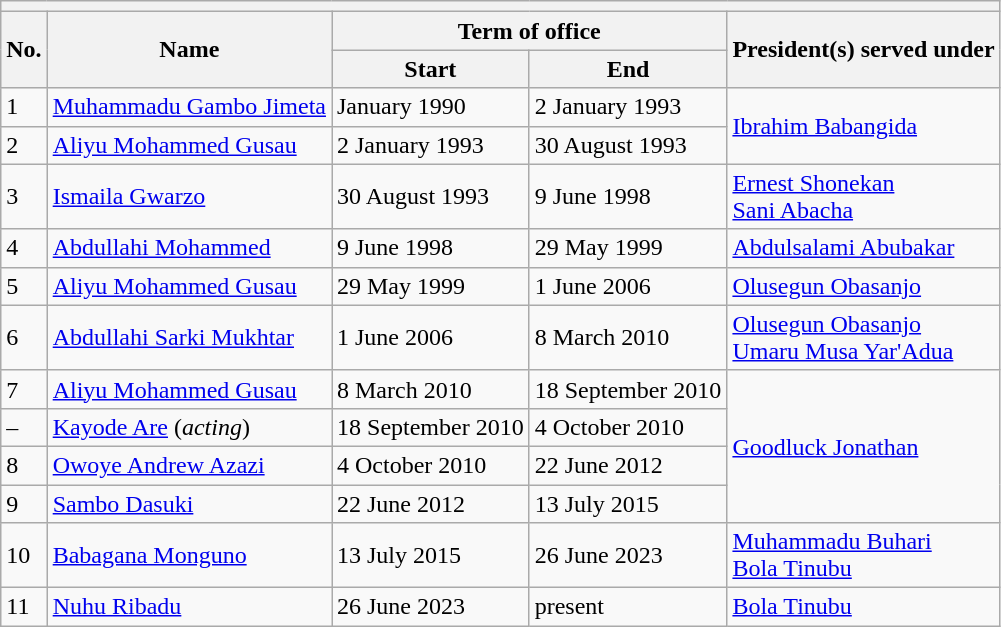<table class="wikitable">
<tr>
<th colspan="5"></th>
</tr>
<tr>
<th rowspan="2">No.</th>
<th rowspan="2">Name</th>
<th colspan="2">Term of office</th>
<th rowspan="2">President(s) served under</th>
</tr>
<tr>
<th>Start</th>
<th>End</th>
</tr>
<tr>
<td>1</td>
<td><a href='#'>Muhammadu Gambo Jimeta</a></td>
<td>January 1990</td>
<td>2 January 1993</td>
<td rowspan="2"><a href='#'>Ibrahim Babangida</a></td>
</tr>
<tr>
<td>2</td>
<td><a href='#'>Aliyu Mohammed Gusau</a></td>
<td>2 January 1993</td>
<td>30 August 1993</td>
</tr>
<tr>
<td>3</td>
<td><a href='#'>Ismaila Gwarzo</a></td>
<td>30 August 1993</td>
<td>9 June 1998</td>
<td><a href='#'>Ernest Shonekan</a><br><a href='#'>Sani Abacha</a></td>
</tr>
<tr>
<td>4</td>
<td><a href='#'>Abdullahi Mohammed</a></td>
<td>9 June 1998</td>
<td>29 May 1999</td>
<td><a href='#'>Abdulsalami Abubakar</a></td>
</tr>
<tr>
<td>5</td>
<td><a href='#'>Aliyu Mohammed Gusau</a></td>
<td>29 May 1999</td>
<td>1 June 2006</td>
<td><a href='#'>Olusegun Obasanjo</a></td>
</tr>
<tr>
<td>6</td>
<td><a href='#'>Abdullahi Sarki Mukhtar</a></td>
<td>1 June 2006</td>
<td>8 March 2010</td>
<td><a href='#'>Olusegun Obasanjo</a><br><a href='#'>Umaru Musa Yar'Adua</a></td>
</tr>
<tr>
<td>7</td>
<td><a href='#'>Aliyu Mohammed Gusau</a></td>
<td>8 March 2010</td>
<td>18 September 2010</td>
<td rowspan="4"><a href='#'>Goodluck Jonathan</a></td>
</tr>
<tr>
<td>–</td>
<td><a href='#'>Kayode Are</a> (<em>acting</em>)</td>
<td>18 September 2010</td>
<td>4 October 2010</td>
</tr>
<tr>
<td>8</td>
<td><a href='#'>Owoye Andrew Azazi</a></td>
<td>4 October 2010</td>
<td>22 June 2012</td>
</tr>
<tr>
<td>9</td>
<td><a href='#'>Sambo Dasuki</a></td>
<td>22 June 2012</td>
<td>13 July 2015</td>
</tr>
<tr>
<td>10</td>
<td><a href='#'>Babagana Monguno</a></td>
<td>13 July 2015</td>
<td>26 June 2023</td>
<td><a href='#'>Muhammadu Buhari</a><br><a href='#'>Bola Tinubu</a></td>
</tr>
<tr>
<td>11</td>
<td><a href='#'>Nuhu Ribadu</a></td>
<td>26 June 2023</td>
<td>present</td>
<td><a href='#'>Bola Tinubu</a></td>
</tr>
</table>
